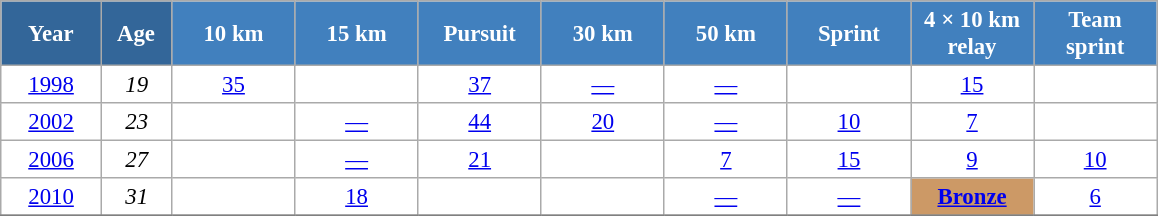<table class="wikitable" style="font-size:95%; text-align:center; border:grey solid 1px; border-collapse:collapse; background:#ffffff;">
<tr>
<th style="background-color:#369; color:white; width:60px;"> Year </th>
<th style="background-color:#369; color:white; width:40px;"> Age </th>
<th style="background-color:#4180be; color:white; width:75px;"> 10 km </th>
<th style="background-color:#4180be; color:white; width:75px;"> 15 km </th>
<th style="background-color:#4180be; color:white; width:75px;"> Pursuit </th>
<th style="background-color:#4180be; color:white; width:75px;"> 30 km </th>
<th style="background-color:#4180be; color:white; width:75px;"> 50 km </th>
<th style="background-color:#4180be; color:white; width:75px;"> Sprint </th>
<th style="background-color:#4180be; color:white; width:75px;"> 4 × 10 km <br> relay </th>
<th style="background-color:#4180be; color:white; width:75px;"> Team <br> sprint </th>
</tr>
<tr>
<td><a href='#'>1998</a></td>
<td><em>19</em></td>
<td><a href='#'>35</a></td>
<td></td>
<td><a href='#'>37</a></td>
<td><a href='#'>—</a></td>
<td><a href='#'>—</a></td>
<td></td>
<td><a href='#'>15</a></td>
<td></td>
</tr>
<tr>
<td><a href='#'>2002</a></td>
<td><em>23</em></td>
<td></td>
<td><a href='#'>—</a></td>
<td><a href='#'>44</a></td>
<td><a href='#'>20</a></td>
<td><a href='#'>—</a></td>
<td><a href='#'>10</a></td>
<td><a href='#'>7</a></td>
<td></td>
</tr>
<tr>
<td><a href='#'>2006</a></td>
<td><em>27</em></td>
<td></td>
<td><a href='#'>—</a></td>
<td><a href='#'>21</a></td>
<td></td>
<td><a href='#'>7</a></td>
<td><a href='#'>15</a></td>
<td><a href='#'>9</a></td>
<td><a href='#'>10</a></td>
</tr>
<tr>
<td><a href='#'>2010</a></td>
<td><em>31</em></td>
<td></td>
<td><a href='#'>18</a></td>
<td><a href='#'></a></td>
<td></td>
<td><a href='#'>—</a></td>
<td><a href='#'>—</a></td>
<td style="background:#c96;"><a href='#'><strong>Bronze</strong></a></td>
<td><a href='#'>6</a></td>
</tr>
<tr>
</tr>
</table>
